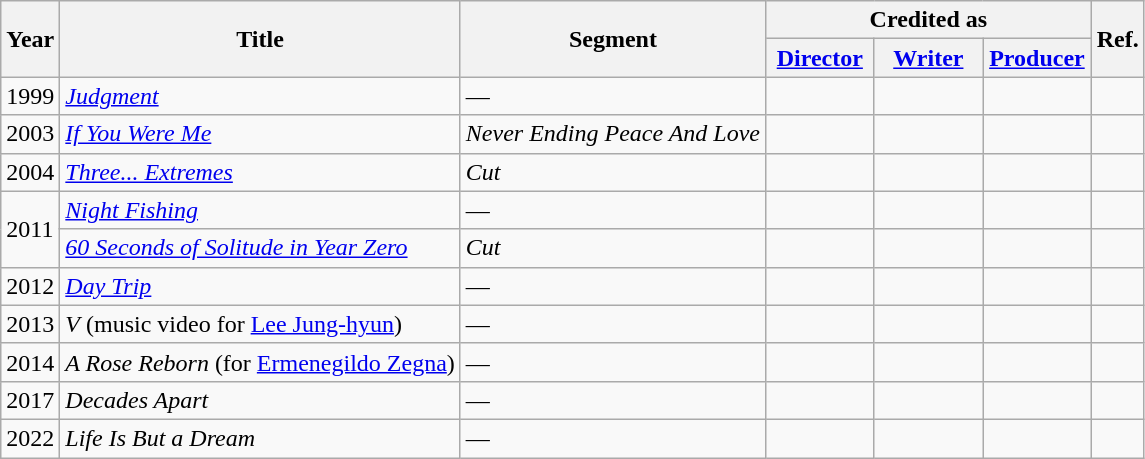<table class="wikitable">
<tr>
<th rowspan="2">Year</th>
<th rowspan="2">Title</th>
<th rowspan="2">Segment</th>
<th colspan="3">Credited as</th>
<th rowspan="2">Ref.</th>
</tr>
<tr>
<th width="65"><a href='#'>Director</a></th>
<th width="65"><a href='#'>Writer</a></th>
<th width="65"><a href='#'>Producer</a></th>
</tr>
<tr>
<td>1999</td>
<td><em><a href='#'>Judgment</a></em></td>
<td>—</td>
<td></td>
<td></td>
<td></td>
<td></td>
</tr>
<tr>
<td>2003</td>
<td><em><a href='#'>If You Were Me</a></em></td>
<td><em>Never Ending Peace And Love</em></td>
<td></td>
<td></td>
<td></td>
<td></td>
</tr>
<tr>
<td>2004</td>
<td><em><a href='#'>Three... Extremes</a></em></td>
<td><em>Cut</em></td>
<td></td>
<td></td>
<td></td>
<td></td>
</tr>
<tr>
<td rowspan=2>2011</td>
<td><em><a href='#'>Night Fishing</a></em></td>
<td>—</td>
<td></td>
<td></td>
<td></td>
<td></td>
</tr>
<tr>
<td><em><a href='#'>60 Seconds of Solitude in Year Zero</a></em></td>
<td><em>Cut</em></td>
<td></td>
<td></td>
<td></td>
<td></td>
</tr>
<tr>
<td>2012</td>
<td><em><a href='#'>Day Trip</a></em></td>
<td>—</td>
<td></td>
<td></td>
<td></td>
<td></td>
</tr>
<tr>
<td>2013</td>
<td><em>V</em> (music video for <a href='#'>Lee Jung-hyun</a>)</td>
<td>—</td>
<td></td>
<td></td>
<td></td>
<td></td>
</tr>
<tr>
<td>2014</td>
<td><em>A Rose Reborn</em> (for <a href='#'>Ermenegildo Zegna</a>)</td>
<td>—</td>
<td></td>
<td></td>
<td></td>
<td></td>
</tr>
<tr>
<td>2017</td>
<td><em>Decades Apart</em></td>
<td>—</td>
<td></td>
<td></td>
<td></td>
<td></td>
</tr>
<tr>
<td>2022</td>
<td><em>Life Is But a Dream</em></td>
<td>—</td>
<td></td>
<td></td>
<td></td>
<td></td>
</tr>
</table>
